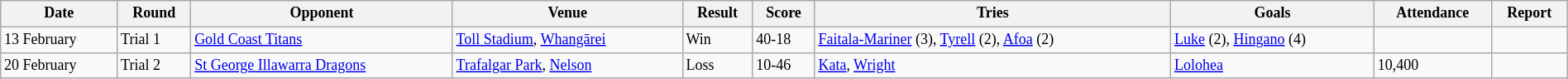<table class="wikitable"  style="font-size:75%; width:100%;">
<tr>
<th>Date</th>
<th>Round</th>
<th>Opponent</th>
<th>Venue</th>
<th>Result</th>
<th>Score</th>
<th>Tries</th>
<th>Goals</th>
<th>Attendance</th>
<th>Report</th>
</tr>
<tr>
<td>13 February</td>
<td>Trial 1</td>
<td><a href='#'>Gold Coast Titans</a></td>
<td><a href='#'>Toll Stadium</a>, <a href='#'>Whangārei</a></td>
<td>Win</td>
<td>40-18</td>
<td><a href='#'>Faitala-Mariner</a> (3), <a href='#'>Tyrell</a> (2), <a href='#'>Afoa</a> (2)</td>
<td><a href='#'>Luke</a> (2), <a href='#'>Hingano</a> (4)</td>
<td></td>
<td></td>
</tr>
<tr>
<td>20 February</td>
<td>Trial 2</td>
<td><a href='#'>St George Illawarra Dragons</a></td>
<td><a href='#'>Trafalgar Park</a>, <a href='#'>Nelson</a></td>
<td>Loss</td>
<td>10-46</td>
<td><a href='#'>Kata</a>, <a href='#'>Wright</a></td>
<td><a href='#'>Lolohea</a></td>
<td>10,400</td>
<td></td>
</tr>
</table>
